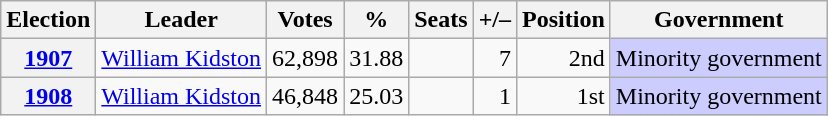<table class=wikitable style="text-align: right;">
<tr>
<th>Election</th>
<th>Leader</th>
<th>Votes</th>
<th>%</th>
<th>Seats</th>
<th>+/–</th>
<th>Position</th>
<th>Government</th>
</tr>
<tr>
<th><a href='#'>1907</a></th>
<td><a href='#'>William Kidston</a></td>
<td>62,898</td>
<td>31.88</td>
<td></td>
<td> 7</td>
<td> 2nd</td>
<td style="background:#ccf;">Minority government</td>
</tr>
<tr>
<th><a href='#'>1908</a></th>
<td><a href='#'>William Kidston</a></td>
<td>46,848</td>
<td>25.03</td>
<td></td>
<td> 1</td>
<td> 1st</td>
<td style="background:#ccf;">Minority government</td>
</tr>
</table>
